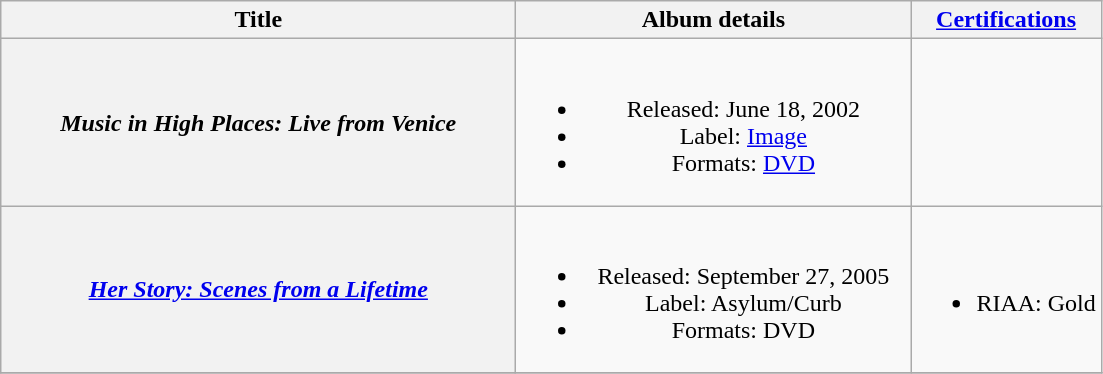<table class="wikitable plainrowheaders" style="text-align:center;">
<tr>
<th scope="col" style="width:21em;">Title</th>
<th scope="col" style="width:16em;">Album details</th>
<th><a href='#'>Certifications</a></th>
</tr>
<tr>
<th scope="row"><em>Music in High Places: Live from Venice</em></th>
<td><br><ul><li>Released: June 18, 2002</li><li>Label: <a href='#'>Image</a></li><li>Formats: <a href='#'>DVD</a></li></ul></td>
<td></td>
</tr>
<tr>
<th scope="row"><em><a href='#'>Her Story: Scenes from a Lifetime</a></em></th>
<td><br><ul><li>Released: September 27, 2005</li><li>Label: Asylum/Curb</li><li>Formats: DVD</li></ul></td>
<td><br><ul><li>RIAA: Gold</li></ul></td>
</tr>
<tr>
</tr>
</table>
